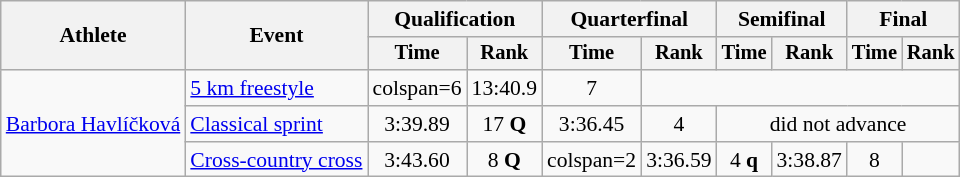<table class="wikitable" style="font-size:90%">
<tr>
<th rowspan=2>Athlete</th>
<th rowspan=2>Event</th>
<th colspan=2>Qualification</th>
<th colspan=2>Quarterfinal</th>
<th colspan=2>Semifinal</th>
<th colspan=2>Final</th>
</tr>
<tr style="font-size:95%">
<th>Time</th>
<th>Rank</th>
<th>Time</th>
<th>Rank</th>
<th>Time</th>
<th>Rank</th>
<th>Time</th>
<th>Rank</th>
</tr>
<tr align=center>
<td align=left rowspan=3><a href='#'>Barbora Havlíčková</a></td>
<td align=left><a href='#'>5 km freestyle</a></td>
<td>colspan=6 </td>
<td>13:40.9</td>
<td>7</td>
</tr>
<tr align=center>
<td align=left><a href='#'>Classical sprint</a></td>
<td>3:39.89</td>
<td>17 <strong>Q</strong></td>
<td>3:36.45</td>
<td>4</td>
<td colspan=4>did not advance</td>
</tr>
<tr align=center>
<td align=left><a href='#'>Cross-country cross</a></td>
<td>3:43.60</td>
<td>8 <strong>Q</strong></td>
<td>colspan=2 </td>
<td>3:36.59</td>
<td>4 <strong>q</strong></td>
<td>3:38.87</td>
<td>8</td>
</tr>
</table>
